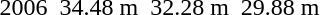<table>
<tr>
<td>2006</td>
<td></td>
<td>34.48 m</td>
<td></td>
<td>32.28 m</td>
<td></td>
<td>29.88 m</td>
</tr>
</table>
